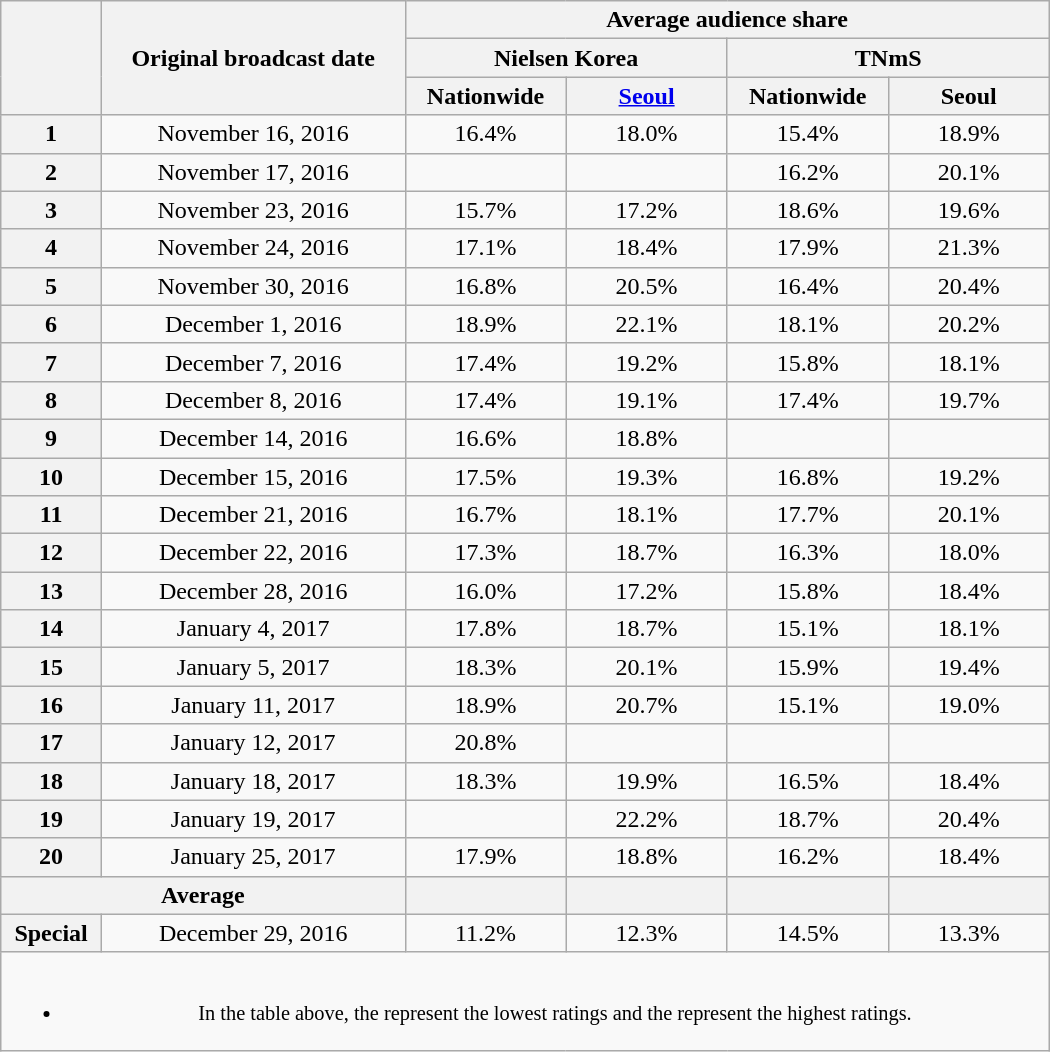<table class="wikitable" style="width:700px; text-align:center">
<tr>
<th rowspan="3"></th>
<th rowspan="3">Original broadcast date</th>
<th colspan="4">Average audience share</th>
</tr>
<tr>
<th colspan="2">Nielsen Korea</th>
<th colspan="2">TNmS</th>
</tr>
<tr>
<th width="100">Nationwide</th>
<th width="100"><a href='#'>Seoul</a></th>
<th width="100">Nationwide</th>
<th width="100">Seoul</th>
</tr>
<tr>
<th>1</th>
<td>November 16, 2016</td>
<td>16.4% </td>
<td>18.0% </td>
<td>15.4% </td>
<td>18.9% </td>
</tr>
<tr>
<th>2</th>
<td>November 17, 2016</td>
<td><strong></strong> </td>
<td><strong></strong> </td>
<td>16.2% </td>
<td>20.1% </td>
</tr>
<tr>
<th>3</th>
<td>November 23, 2016</td>
<td>15.7% </td>
<td>17.2% </td>
<td>18.6% </td>
<td>19.6% </td>
</tr>
<tr>
<th>4</th>
<td>November 24, 2016</td>
<td>17.1% </td>
<td>18.4% </td>
<td>17.9% </td>
<td>21.3% </td>
</tr>
<tr>
<th>5</th>
<td>November 30, 2016</td>
<td>16.8% </td>
<td>20.5% </td>
<td>16.4% </td>
<td>20.4% </td>
</tr>
<tr>
<th>6</th>
<td>December 1, 2016</td>
<td>18.9% </td>
<td>22.1% </td>
<td>18.1% </td>
<td>20.2% </td>
</tr>
<tr>
<th>7</th>
<td>December 7, 2016</td>
<td>17.4% </td>
<td>19.2% </td>
<td>15.8% </td>
<td>18.1% </td>
</tr>
<tr>
<th>8</th>
<td>December 8, 2016</td>
<td>17.4% </td>
<td>19.1% </td>
<td>17.4% </td>
<td>19.7% </td>
</tr>
<tr>
<th>9</th>
<td>December 14, 2016</td>
<td>16.6% </td>
<td>18.8% </td>
<td><strong></strong> </td>
<td><strong></strong> </td>
</tr>
<tr>
<th>10</th>
<td>December 15, 2016</td>
<td>17.5% </td>
<td>19.3% </td>
<td>16.8% </td>
<td>19.2% </td>
</tr>
<tr>
<th>11</th>
<td>December 21, 2016</td>
<td>16.7% </td>
<td>18.1% </td>
<td>17.7% </td>
<td>20.1% </td>
</tr>
<tr>
<th>12</th>
<td>December 22, 2016</td>
<td>17.3% </td>
<td>18.7% </td>
<td>16.3% </td>
<td>18.0% </td>
</tr>
<tr>
<th>13</th>
<td>December 28, 2016</td>
<td>16.0% </td>
<td>17.2% </td>
<td>15.8% </td>
<td>18.4% </td>
</tr>
<tr>
<th>14</th>
<td>January 4, 2017</td>
<td>17.8% </td>
<td>18.7% </td>
<td>15.1% </td>
<td>18.1% </td>
</tr>
<tr>
<th>15</th>
<td>January 5, 2017</td>
<td>18.3% </td>
<td>20.1% </td>
<td>15.9% </td>
<td>19.4% </td>
</tr>
<tr>
<th>16</th>
<td>January 11, 2017</td>
<td>18.9% </td>
<td>20.7% </td>
<td>15.1% </td>
<td>19.0% </td>
</tr>
<tr>
<th>17</th>
<td>January 12, 2017</td>
<td>20.8% </td>
<td><strong></strong> </td>
<td><strong></strong> </td>
<td><strong></strong> </td>
</tr>
<tr>
<th>18</th>
<td>January 18, 2017</td>
<td>18.3% </td>
<td>19.9% </td>
<td>16.5% </td>
<td>18.4% </td>
</tr>
<tr>
<th>19</th>
<td>January 19, 2017</td>
<td><strong></strong> </td>
<td>22.2% </td>
<td>18.7% </td>
<td>20.4% </td>
</tr>
<tr>
<th>20</th>
<td>January 25, 2017</td>
<td>17.9% </td>
<td>18.8% </td>
<td>16.2% </td>
<td>18.4% </td>
</tr>
<tr>
<th colspan="2">Average</th>
<th></th>
<th></th>
<th></th>
<th></th>
</tr>
<tr>
<th>Special</th>
<td>December 29, 2016</td>
<td>11.2% </td>
<td>12.3% </td>
<td>14.5% </td>
<td>13.3% </td>
</tr>
<tr>
<td colspan="6" style="font-size:85%"><br><ul><li>In the table above, the <strong></strong> represent the lowest ratings and the <strong></strong> represent the highest ratings.</li></ul></td>
</tr>
</table>
